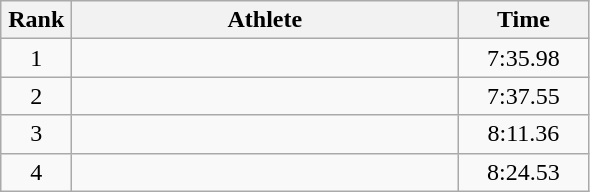<table class=wikitable style="text-align:center">
<tr>
<th width=40>Rank</th>
<th width=250>Athlete</th>
<th width=80>Time</th>
</tr>
<tr>
<td>1</td>
<td align=left></td>
<td>7:35.98</td>
</tr>
<tr>
<td>2</td>
<td align=left></td>
<td>7:37.55</td>
</tr>
<tr>
<td>3</td>
<td align=left></td>
<td>8:11.36</td>
</tr>
<tr>
<td>4</td>
<td align=left></td>
<td>8:24.53</td>
</tr>
</table>
